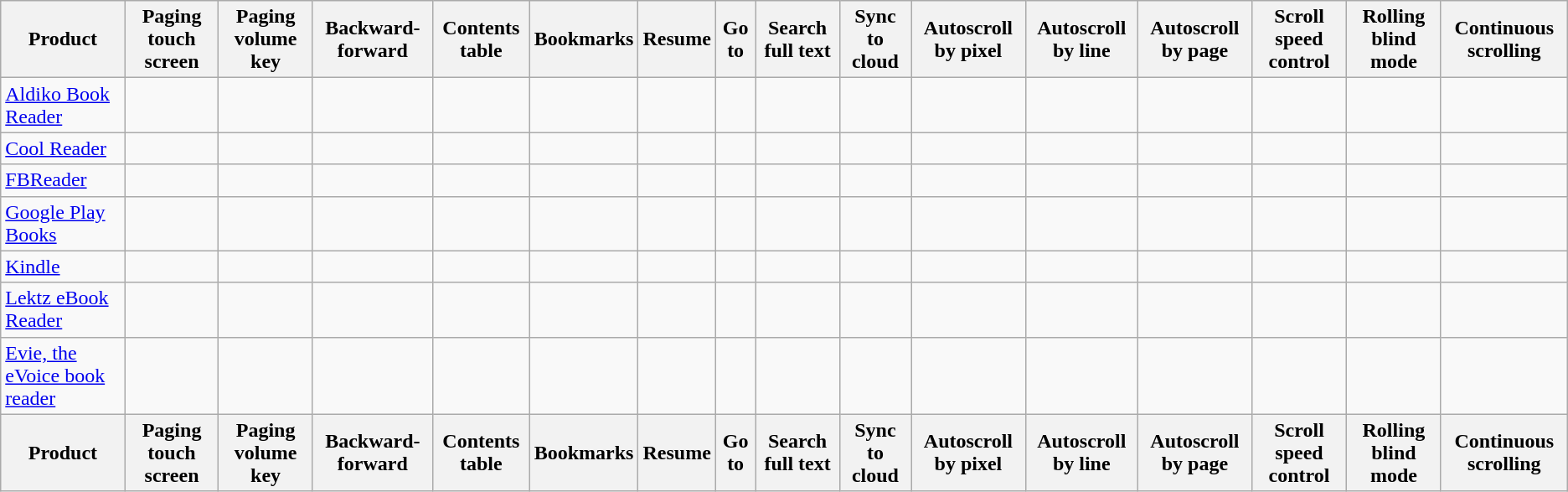<table class="wikitable sortable sort-under">
<tr>
<th>Product</th>
<th>Paging touch screen</th>
<th>Paging volume key</th>
<th>Backward-forward</th>
<th>Contents table</th>
<th>Bookmarks</th>
<th>Resume</th>
<th>Go to</th>
<th>Search full text</th>
<th>Sync to cloud</th>
<th>Autoscroll by pixel</th>
<th>Autoscroll by line</th>
<th>Autoscroll by page</th>
<th>Scroll speed control</th>
<th>Rolling blind mode</th>
<th>Continuous scrolling</th>
</tr>
<tr>
<td><a href='#'>Aldiko Book Reader</a></td>
<td></td>
<td></td>
<td></td>
<td></td>
<td></td>
<td></td>
<td></td>
<td></td>
<td></td>
<td></td>
<td></td>
<td></td>
<td></td>
<td></td>
<td></td>
</tr>
<tr>
<td><a href='#'>Cool Reader</a></td>
<td></td>
<td></td>
<td></td>
<td></td>
<td></td>
<td></td>
<td></td>
<td></td>
<td></td>
<td></td>
<td></td>
<td></td>
<td></td>
<td></td>
<td></td>
</tr>
<tr>
<td><a href='#'>FBReader</a></td>
<td></td>
<td></td>
<td></td>
<td></td>
<td></td>
<td></td>
<td></td>
<td></td>
<td></td>
<td></td>
<td></td>
<td></td>
<td></td>
<td></td>
<td></td>
</tr>
<tr>
<td><a href='#'>Google Play Books</a></td>
<td></td>
<td></td>
<td></td>
<td></td>
<td></td>
<td></td>
<td></td>
<td></td>
<td></td>
<td></td>
<td></td>
<td></td>
<td></td>
<td></td>
<td></td>
</tr>
<tr>
<td><a href='#'>Kindle</a></td>
<td></td>
<td></td>
<td></td>
<td></td>
<td></td>
<td></td>
<td></td>
<td></td>
<td></td>
<td></td>
<td></td>
<td></td>
<td></td>
<td></td>
<td></td>
</tr>
<tr>
<td><a href='#'>Lektz eBook Reader</a></td>
<td></td>
<td></td>
<td></td>
<td></td>
<td></td>
<td></td>
<td></td>
<td></td>
<td></td>
<td></td>
<td></td>
<td></td>
<td></td>
<td></td>
<td></td>
</tr>
<tr>
<td><a href='#'>Evie, the eVoice book reader</a></td>
<td></td>
<td></td>
<td></td>
<td></td>
<td></td>
<td></td>
<td></td>
<td></td>
<td></td>
<td></td>
<td></td>
<td></td>
<td></td>
<td></td>
<td></td>
</tr>
<tr>
<th>Product</th>
<th>Paging touch screen</th>
<th>Paging volume key</th>
<th>Backward-forward</th>
<th>Contents table</th>
<th>Bookmarks</th>
<th>Resume</th>
<th>Go to</th>
<th>Search full text</th>
<th>Sync to cloud</th>
<th>Autoscroll by pixel</th>
<th>Autoscroll by line</th>
<th>Autoscroll by page</th>
<th>Scroll speed control</th>
<th>Rolling blind mode</th>
<th>Continuous scrolling</th>
</tr>
</table>
